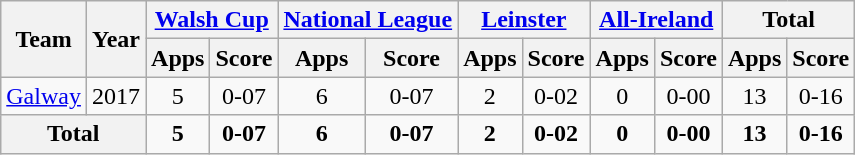<table class="wikitable" style="text-align:center">
<tr>
<th rowspan="2">Team</th>
<th rowspan="2">Year</th>
<th colspan="2"><a href='#'>Walsh Cup</a></th>
<th colspan="2"><a href='#'>National League</a></th>
<th colspan="2"><a href='#'>Leinster</a></th>
<th colspan="2"><a href='#'>All-Ireland</a></th>
<th colspan="2">Total</th>
</tr>
<tr>
<th>Apps</th>
<th>Score</th>
<th>Apps</th>
<th>Score</th>
<th>Apps</th>
<th>Score</th>
<th>Apps</th>
<th>Score</th>
<th>Apps</th>
<th>Score</th>
</tr>
<tr>
<td rowspan="1"><a href='#'>Galway</a></td>
<td>2017</td>
<td>5</td>
<td>0-07</td>
<td>6</td>
<td>0-07</td>
<td>2</td>
<td>0-02</td>
<td>0</td>
<td>0-00</td>
<td>13</td>
<td>0-16</td>
</tr>
<tr>
<th colspan="2">Total</th>
<td><strong>5</strong></td>
<td><strong>0-07</strong></td>
<td><strong>6</strong></td>
<td><strong>0-07</strong></td>
<td><strong>2</strong></td>
<td><strong>0-02</strong></td>
<td><strong>0</strong></td>
<td><strong>0-00</strong></td>
<td><strong>13</strong></td>
<td><strong>0-16</strong></td>
</tr>
</table>
